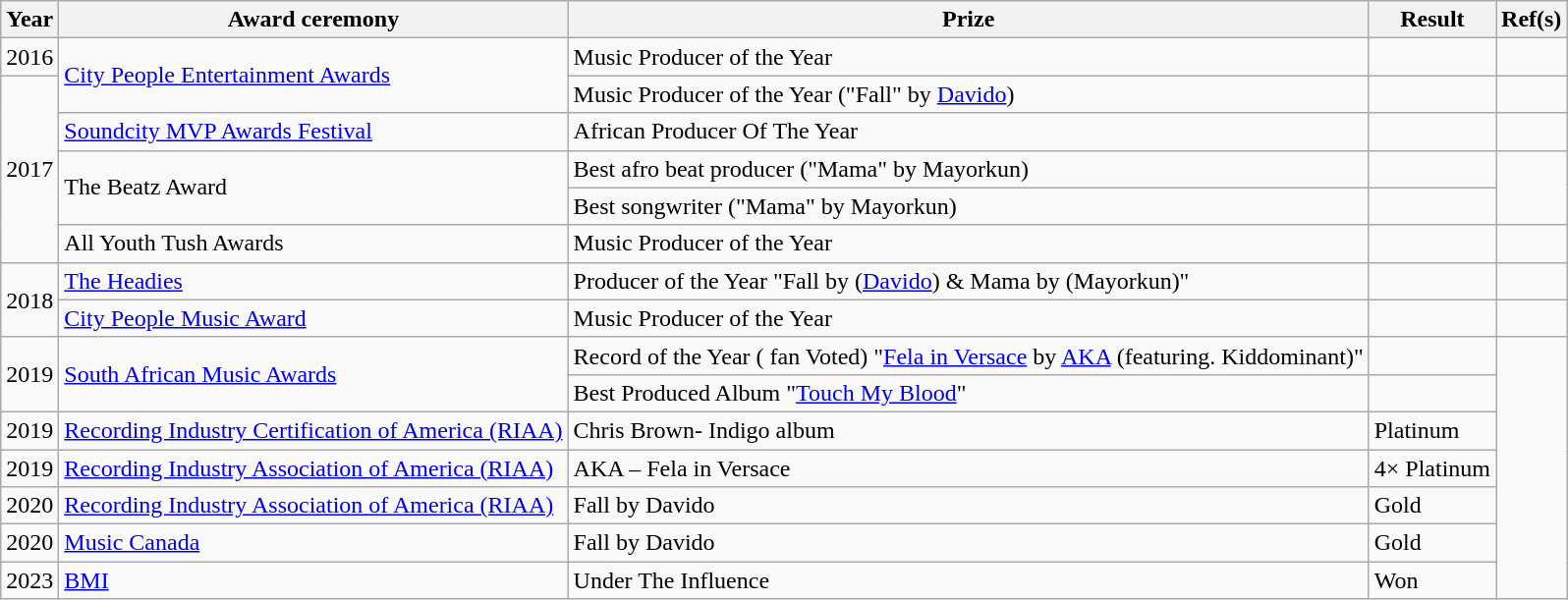<table class ="wikitable">
<tr>
<th>Year</th>
<th>Award ceremony</th>
<th>Prize</th>
<th>Result</th>
<th>Ref(s)</th>
</tr>
<tr>
<td>2016</td>
<td rowspan="2"><a href='#'>City People Entertainment Awards</a></td>
<td>Music Producer of the Year</td>
<td></td>
<td></td>
</tr>
<tr>
<td rowspan="5">2017</td>
<td>Music Producer of the Year ("Fall" by <a href='#'>Davido</a>)</td>
<td></td>
<td></td>
</tr>
<tr>
<td><a href='#'>Soundcity MVP Awards Festival</a></td>
<td>African Producer Of The Year</td>
<td></td>
<td></td>
</tr>
<tr>
<td rowspan="2">The Beatz Award</td>
<td>Best afro beat producer ("Mama" by Mayorkun)</td>
<td></td>
<td rowspan="2"></td>
</tr>
<tr>
<td>Best songwriter ("Mama" by Mayorkun)</td>
<td></td>
</tr>
<tr>
<td>All Youth Tush Awards</td>
<td>Music Producer of the Year</td>
<td></td>
<td></td>
</tr>
<tr>
<td rowspan="2">2018</td>
<td><a href='#'>The Headies</a></td>
<td>Producer of the Year "Fall by (<a href='#'>Davido</a>) & Mama by (Mayorkun)"</td>
<td></td>
<td></td>
</tr>
<tr>
<td><a href='#'>City People Music Award</a></td>
<td>Music Producer of the Year</td>
<td></td>
<td></td>
</tr>
<tr>
<td rowspan="2">2019</td>
<td rowspan="2"><a href='#'>South African Music Awards</a></td>
<td>Record of the Year ( fan Voted)  "<a href='#'>Fela in Versace</a> by <a href='#'>AKA</a> (featuring. Kiddominant)"</td>
<td></td>
</tr>
<tr>
<td>Best Produced Album "<a href='#'>Touch My Blood</a>"</td>
<td></td>
</tr>
<tr>
<td>2019</td>
<td><a href='#'>Recording Industry Certification of America (RIAA)</a></td>
<td>Chris Brown- Indigo album</td>
<td>Platinum</td>
</tr>
<tr>
<td>2019</td>
<td><a href='#'>Recording Industry Association of America (RIAA)</a></td>
<td>AKA – Fela in Versace</td>
<td>4× Platinum</td>
</tr>
<tr>
<td>2020</td>
<td><a href='#'>Recording Industry Association of America (RIAA)</a></td>
<td>Fall by Davido</td>
<td>Gold</td>
</tr>
<tr>
<td>2020</td>
<td><a href='#'>Music Canada</a></td>
<td>Fall by Davido</td>
<td>Gold</td>
</tr>
<tr>
<td>2023</td>
<td><a href='#'>BMI</a></td>
<td>Under The Influence</td>
<td>Won</td>
</tr>
</table>
